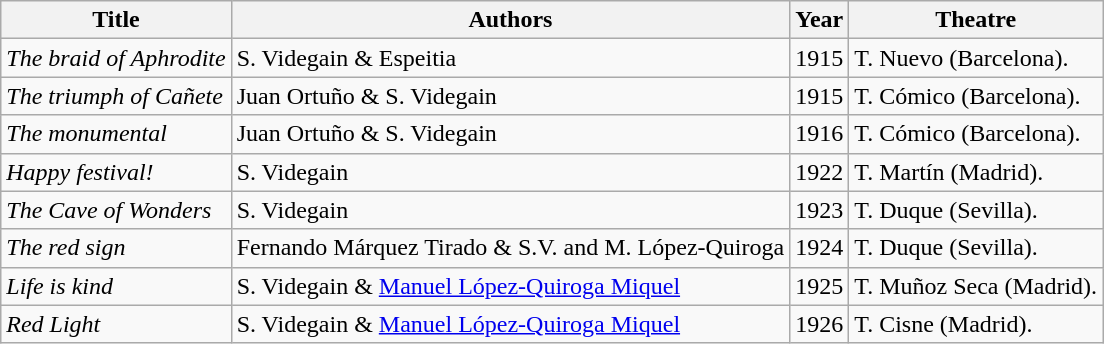<table class="wikitable">
<tr>
<th>Title</th>
<th>Authors</th>
<th>Year</th>
<th>Theatre</th>
</tr>
<tr>
<td><em>The braid of Aphrodite</em></td>
<td>S. Videgain & Espeitia</td>
<td>1915</td>
<td>T. Nuevo (Barcelona).</td>
</tr>
<tr>
<td><em>The triumph of Cañete</em></td>
<td>Juan Ortuño & S. Videgain</td>
<td>1915</td>
<td>T. Cómico (Barcelona).</td>
</tr>
<tr>
<td><em>The monumental</em></td>
<td>Juan Ortuño & S. Videgain</td>
<td>1916</td>
<td>T. Cómico (Barcelona).</td>
</tr>
<tr>
<td><em>Happy festival!</em></td>
<td>S. Videgain</td>
<td>1922</td>
<td>T. Martín (Madrid).</td>
</tr>
<tr>
<td><em>The Cave of Wonders</em></td>
<td>S. Videgain</td>
<td>1923</td>
<td>T. Duque (Sevilla).</td>
</tr>
<tr>
<td><em>The red sign</em></td>
<td>Fernando Márquez Tirado & S.V. and M. López-Quiroga</td>
<td>1924</td>
<td>T. Duque (Sevilla).</td>
</tr>
<tr>
<td><em>Life is kind</em></td>
<td>S. Videgain & <a href='#'>Manuel López-Quiroga Miquel</a></td>
<td>1925</td>
<td>T. Muñoz Seca (Madrid).</td>
</tr>
<tr>
<td><em>Red Light</em></td>
<td>S. Videgain & <a href='#'>Manuel López-Quiroga Miquel</a></td>
<td>1926</td>
<td>T. Cisne (Madrid).</td>
</tr>
</table>
